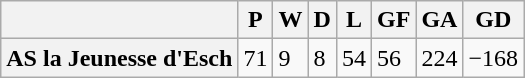<table class="wikitable">
<tr>
<th></th>
<th>P</th>
<th>W</th>
<th>D</th>
<th>L</th>
<th>GF</th>
<th>GA</th>
<th>GD</th>
</tr>
<tr>
<th>AS la Jeunesse d'Esch</th>
<td>71</td>
<td>9</td>
<td>8</td>
<td>54</td>
<td>56</td>
<td>224</td>
<td>−168</td>
</tr>
</table>
